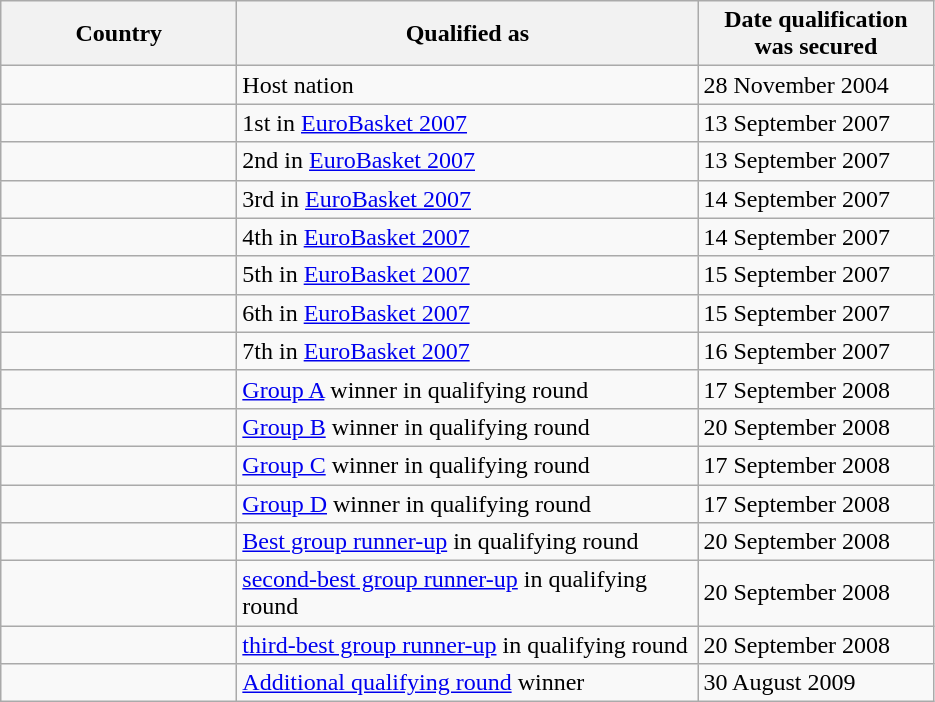<table class=wikitable>
<tr>
<th width=150>Country</th>
<th width=300>Qualified as</th>
<th width=150>Date qualification was secured</th>
</tr>
<tr>
<td></td>
<td>Host nation</td>
<td>28 November 2004</td>
</tr>
<tr>
<td></td>
<td>1st in <a href='#'>EuroBasket 2007</a></td>
<td>13 September 2007</td>
</tr>
<tr>
<td></td>
<td>2nd in <a href='#'>EuroBasket 2007</a></td>
<td>13 September 2007</td>
</tr>
<tr>
<td></td>
<td>3rd in <a href='#'>EuroBasket 2007</a></td>
<td>14 September 2007</td>
</tr>
<tr>
<td></td>
<td>4th in <a href='#'>EuroBasket 2007</a></td>
<td>14 September 2007</td>
</tr>
<tr>
<td></td>
<td>5th in <a href='#'>EuroBasket 2007</a></td>
<td>15 September 2007</td>
</tr>
<tr>
<td></td>
<td>6th in <a href='#'>EuroBasket 2007</a></td>
<td>15 September 2007</td>
</tr>
<tr>
<td></td>
<td>7th in <a href='#'>EuroBasket 2007</a></td>
<td>16 September 2007</td>
</tr>
<tr>
<td></td>
<td><a href='#'>Group A</a> winner in qualifying round</td>
<td>17 September 2008</td>
</tr>
<tr>
<td></td>
<td><a href='#'>Group B</a> winner in qualifying round</td>
<td>20 September 2008</td>
</tr>
<tr>
<td></td>
<td><a href='#'>Group C</a> winner in qualifying round</td>
<td>17 September 2008</td>
</tr>
<tr>
<td></td>
<td><a href='#'>Group D</a> winner in qualifying round</td>
<td>17 September 2008</td>
</tr>
<tr>
<td></td>
<td><a href='#'>Best group runner-up</a> in qualifying round</td>
<td>20 September 2008</td>
</tr>
<tr>
<td></td>
<td><a href='#'>second-best group runner-up</a> in qualifying round</td>
<td>20 September 2008</td>
</tr>
<tr>
<td></td>
<td><a href='#'>third-best group runner-up</a> in qualifying round</td>
<td>20 September 2008</td>
</tr>
<tr>
<td></td>
<td><a href='#'>Additional qualifying round</a> winner</td>
<td>30 August 2009</td>
</tr>
</table>
